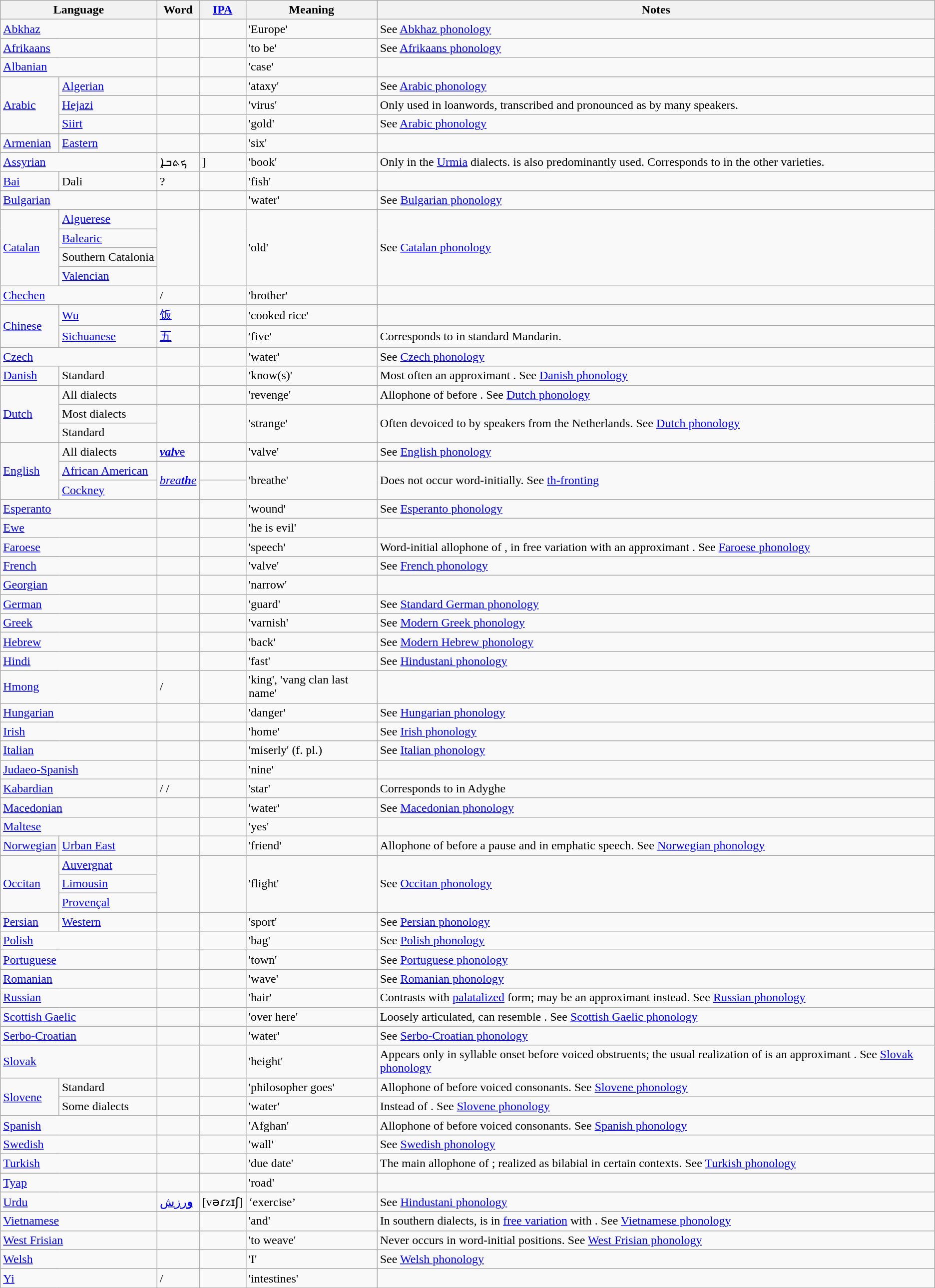<table class="wikitable">
<tr>
<th colspan=2>Language</th>
<th>Word</th>
<th><a href='#'>IPA</a></th>
<th>Meaning</th>
<th>Notes</th>
</tr>
<tr>
<td colspan=2><a href='#'>Abkhaz</a></td>
<td></td>
<td></td>
<td>'Europe'</td>
<td>See <a href='#'>Abkhaz phonology</a></td>
</tr>
<tr>
<td colspan=2><a href='#'>Afrikaans</a></td>
<td></td>
<td></td>
<td>'to be'</td>
<td>See <a href='#'>Afrikaans phonology</a></td>
</tr>
<tr>
<td colspan=2><a href='#'>Albanian</a></td>
<td></td>
<td></td>
<td>'case'</td>
<td></td>
</tr>
<tr>
<td rowspan="3"><a href='#'>Arabic</a></td>
<td><a href='#'>Algerian</a></td>
<td></td>
<td></td>
<td>'ataxy'</td>
<td>See <a href='#'>Arabic phonology</a></td>
</tr>
<tr>
<td><a href='#'>Hejazi</a></td>
<td></td>
<td></td>
<td>'virus'</td>
<td>Only used in loanwords, transcribed and pronounced as  by many speakers.</td>
</tr>
<tr>
<td><a href='#'>Siirt</a></td>
<td></td>
<td></td>
<td>'gold'</td>
<td>See <a href='#'>Arabic phonology</a></td>
</tr>
<tr>
<td><a href='#'>Armenian</a></td>
<td><a href='#'>Eastern</a></td>
<td></td>
<td></td>
<td>'six'</td>
<td></td>
</tr>
<tr>
<td colspan="2"><a href='#'>Assyrian</a></td>
<td>ܟܬܒ̣ܐ </td>
<td>]</td>
<td>'book'</td>
<td>Only in the <a href='#'>Urmia</a> dialects.  is also predominantly used. Corresponds to  in the other varieties.</td>
</tr>
<tr>
<td><a href='#'>Bai</a></td>
<td>Dali</td>
<td>?</td>
<td></td>
<td>'fish'</td>
<td></td>
</tr>
<tr>
<td colspan=2><a href='#'>Bulgarian</a></td>
<td></td>
<td></td>
<td>'water'</td>
<td>See <a href='#'>Bulgarian phonology</a></td>
</tr>
<tr>
<td rowspan="4"><a href='#'>Catalan</a></td>
<td><a href='#'>Alguerese</a></td>
<td rowspan="4"></td>
<td rowspan="4"></td>
<td rowspan="4">'old'</td>
<td rowspan="4">See <a href='#'>Catalan phonology</a></td>
</tr>
<tr>
<td><a href='#'>Balearic</a></td>
</tr>
<tr>
<td>Southern Catalonia</td>
</tr>
<tr>
<td><a href='#'>Valencian</a></td>
</tr>
<tr>
<td colspan=2><a href='#'>Chechen</a></td>
<td> / </td>
<td></td>
<td>'brother'</td>
<td></td>
</tr>
<tr>
<td rowspan=2><a href='#'>Chinese</a></td>
<td><a href='#'>Wu</a></td>
<td><a href='#'>饭</a></td>
<td></td>
<td>'cooked rice'</td>
<td></td>
</tr>
<tr>
<td><a href='#'>Sichuanese</a></td>
<td><a href='#'>五</a></td>
<td></td>
<td>'five'</td>
<td>Corresponds to  in standard Mandarin.</td>
</tr>
<tr>
<td colspan=2><a href='#'>Czech</a></td>
<td></td>
<td></td>
<td>'water'</td>
<td>See <a href='#'>Czech phonology</a></td>
</tr>
<tr>
<td><a href='#'>Danish</a></td>
<td>Standard</td>
<td></td>
<td></td>
<td>'know(s)'</td>
<td>Most often an approximant . See <a href='#'>Danish phonology</a></td>
</tr>
<tr>
<td rowspan=3><a href='#'>Dutch</a></td>
<td>All dialects</td>
<td></td>
<td></td>
<td>'revenge'</td>
<td>Allophone of  before . See <a href='#'>Dutch phonology</a></td>
</tr>
<tr>
<td>Most dialects</td>
<td rowspan=2></td>
<td rowspan=2></td>
<td rowspan=2>'strange'</td>
<td rowspan=2>Often devoiced to  by speakers from the Netherlands. See <a href='#'>Dutch phonology</a></td>
</tr>
<tr>
<td>Standard</td>
</tr>
<tr>
<td rowspan=3><a href='#'>English</a></td>
<td>All dialects</td>
<td><a href='#'><strong><em>v<strong>al</strong>v</em></strong>e</a></td>
<td></td>
<td>'valve'</td>
<td>See <a href='#'>English phonology</a></td>
</tr>
<tr>
<td><a href='#'>African American</a></td>
<td rowspan=2><a href='#'><em>brea<strong>th</strong>e</em></a></td>
<td></td>
<td rowspan=2>'breathe'</td>
<td rowspan=2>Does not occur word-initially. See <a href='#'>th-fronting</a></td>
</tr>
<tr>
<td><a href='#'>Cockney</a></td>
<td></td>
</tr>
<tr>
<td colspan="2"><a href='#'>Esperanto</a></td>
<td></td>
<td></td>
<td>'wound'</td>
<td>See <a href='#'>Esperanto phonology</a></td>
</tr>
<tr>
<td colspan=2><a href='#'>Ewe</a></td>
<td></td>
<td></td>
<td>'he is evil'</td>
<td></td>
</tr>
<tr>
<td colspan=2><a href='#'>Faroese</a></td>
<td></td>
<td></td>
<td>'speech'</td>
<td>Word-initial allophone of , in free variation with an approximant . See <a href='#'>Faroese phonology</a></td>
</tr>
<tr>
<td colspan=2><a href='#'>French</a></td>
<td></td>
<td></td>
<td>'valve'</td>
<td>See <a href='#'>French phonology</a></td>
</tr>
<tr>
<td colspan=2><a href='#'>Georgian</a></td>
<td></td>
<td></td>
<td>'narrow'</td>
<td></td>
</tr>
<tr>
<td colspan=2><a href='#'>German</a></td>
<td></td>
<td></td>
<td>'guard'</td>
<td>See <a href='#'>Standard German phonology</a></td>
</tr>
<tr>
<td colspan=2><a href='#'>Greek</a></td>
<td></td>
<td></td>
<td>'varnish'</td>
<td>See <a href='#'>Modern Greek phonology</a></td>
</tr>
<tr>
<td colspan=2><a href='#'>Hebrew</a></td>
<td></td>
<td></td>
<td>'back'</td>
<td>See <a href='#'>Modern Hebrew phonology</a></td>
</tr>
<tr>
<td colspan=2><a href='#'>Hindi</a></td>
<td></td>
<td></td>
<td>'fast'</td>
<td>See <a href='#'>Hindustani phonology</a></td>
</tr>
<tr>
<td colspan=2><a href='#'>Hmong</a></td>
<td> / </td>
<td></td>
<td>'king', 'vang clan last name'</td>
</tr>
<tr>
<td colspan=2><a href='#'>Hungarian</a></td>
<td></td>
<td></td>
<td>'danger'</td>
<td>See <a href='#'>Hungarian phonology</a></td>
</tr>
<tr>
<td colspan=2><a href='#'>Irish</a></td>
<td></td>
<td></td>
<td>'home'</td>
<td>See <a href='#'>Irish phonology</a></td>
</tr>
<tr>
<td colspan=2><a href='#'>Italian</a></td>
<td></td>
<td></td>
<td>'miserly' (f. pl.)</td>
<td>See <a href='#'>Italian phonology</a></td>
</tr>
<tr>
<td colspan=2><a href='#'>Judaeo-Spanish</a></td>
<td></td>
<td></td>
<td>'nine'</td>
<td></td>
</tr>
<tr>
<td colspan=2><a href='#'>Kabardian</a></td>
<td> /  / </td>
<td></td>
<td>'star'</td>
<td>Corresponds to  in Adyghe</td>
</tr>
<tr>
<td colspan=2><a href='#'>Macedonian</a></td>
<td></td>
<td></td>
<td>'water'</td>
<td>See <a href='#'>Macedonian phonology</a></td>
</tr>
<tr>
<td colspan=2><a href='#'>Maltese</a></td>
<td></td>
<td></td>
<td>'yes'</td>
<td></td>
</tr>
<tr>
<td><a href='#'>Norwegian</a></td>
<td><a href='#'>Urban East</a></td>
<td></td>
<td></td>
<td>'friend'</td>
<td>Allophone of  before a pause and in emphatic speech. See <a href='#'>Norwegian phonology</a></td>
</tr>
<tr>
<td rowspan=3><a href='#'>Occitan</a></td>
<td><a href='#'>Auvergnat</a></td>
<td rowspan=3></td>
<td rowspan=3></td>
<td rowspan=3>'flight'</td>
<td rowspan=3>See <a href='#'>Occitan phonology</a></td>
</tr>
<tr>
<td><a href='#'>Limousin</a></td>
</tr>
<tr>
<td><a href='#'>Provençal</a></td>
</tr>
<tr>
<td><a href='#'>Persian</a></td>
<td><a href='#'>Western</a></td>
<td></td>
<td></td>
<td>'sport'</td>
<td>See <a href='#'>Persian phonology</a></td>
</tr>
<tr>
<td colspan=2><a href='#'>Polish</a></td>
<td></td>
<td></td>
<td>'bag'</td>
<td>See <a href='#'>Polish phonology</a></td>
</tr>
<tr>
<td colspan=2><a href='#'>Portuguese</a></td>
<td></td>
<td></td>
<td>'town'</td>
<td>See <a href='#'>Portuguese phonology</a></td>
</tr>
<tr>
<td colspan=2><a href='#'>Romanian</a></td>
<td></td>
<td></td>
<td>'wave'</td>
<td>See <a href='#'>Romanian phonology</a></td>
</tr>
<tr>
<td colspan=2><a href='#'>Russian</a></td>
<td></td>
<td></td>
<td>'hair'</td>
<td>Contrasts with <a href='#'>palatalized</a> form; may be an approximant  instead. See <a href='#'>Russian phonology</a></td>
</tr>
<tr>
<td colspan="2"><a href='#'>Scottish Gaelic</a></td>
<td></td>
<td></td>
<td>'over here'</td>
<td>Loosely articulated, can resemble . See <a href='#'>Scottish Gaelic phonology</a></td>
</tr>
<tr>
<td colspan="2"><a href='#'>Serbo-Croatian</a></td>
<td></td>
<td></td>
<td>'water'</td>
<td>See <a href='#'>Serbo-Croatian phonology</a></td>
</tr>
<tr>
<td colspan=2><a href='#'>Slovak</a></td>
<td></td>
<td></td>
<td>'height'</td>
<td>Appears only in syllable onset before voiced obstruents; the usual realization of  is an approximant . See <a href='#'>Slovak phonology</a></td>
</tr>
<tr>
<td rowspan="2"><a href='#'>Slovene</a></td>
<td>Standard</td>
<td></td>
<td></td>
<td>'philosopher goes'</td>
<td>Allophone of  before voiced consonants. See <a href='#'>Slovene phonology</a></td>
</tr>
<tr>
<td>Some dialects</td>
<td></td>
<td></td>
<td>'water'</td>
<td>Instead of . See <a href='#'>Slovene phonology</a></td>
</tr>
<tr>
<td colspan=2><a href='#'>Spanish</a></td>
<td></td>
<td></td>
<td>'Afghan'</td>
<td>Allophone of  before voiced consonants. See <a href='#'>Spanish phonology</a></td>
</tr>
<tr>
<td colspan=2><a href='#'>Swedish</a></td>
<td></td>
<td></td>
<td>'wall'</td>
<td>See <a href='#'>Swedish phonology</a></td>
</tr>
<tr>
<td colspan=2><a href='#'>Turkish</a></td>
<td></td>
<td></td>
<td>'due date'</td>
<td>The main allophone of ; realized as bilabial  in certain contexts. See <a href='#'>Turkish phonology</a></td>
</tr>
<tr>
<td colspan="2"><a href='#'>Tyap</a></td>
<td></td>
<td></td>
<td>'road'</td>
<td></td>
</tr>
<tr>
<td colspan="2"><a href='#'>Urdu</a></td>
<td><a href='#'><strong>و</strong>رزش</a></td>
<td>[vəɾzɪʃ]</td>
<td>‘exercise’</td>
<td>See <a href='#'>Hindustani phonology</a></td>
</tr>
<tr>
<td colspan=2><a href='#'>Vietnamese</a></td>
<td></td>
<td></td>
<td>'and'</td>
<td>In southern dialects, is in <a href='#'>free variation</a> with . See <a href='#'>Vietnamese phonology</a></td>
</tr>
<tr>
<td colspan=2><a href='#'>West Frisian</a></td>
<td></td>
<td></td>
<td>'to weave'</td>
<td>Never occurs in word-initial positions. See <a href='#'>West Frisian phonology</a></td>
</tr>
<tr>
<td colspan=2><a href='#'>Welsh</a></td>
<td></td>
<td></td>
<td>'I'</td>
<td>See <a href='#'>Welsh phonology</a></td>
</tr>
<tr>
<td colspan=2><a href='#'>Yi</a></td>
<td>/</td>
<td></td>
<td>'intestines'</td>
<td></td>
</tr>
</table>
